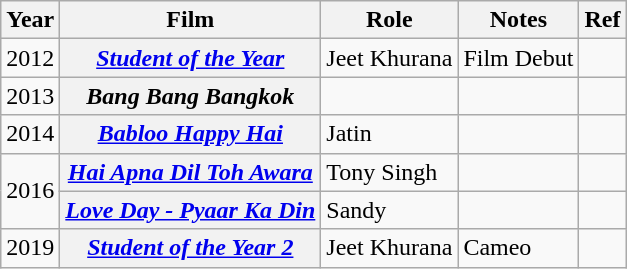<table class="wikitable sortable plainrowheaders">
<tr style="text-align:center;">
<th scope="col">Year</th>
<th scope="col">Film</th>
<th scope="col">Role</th>
<th scope="col">Notes</th>
<th scope="col">Ref</th>
</tr>
<tr>
<td>2012</td>
<th scope="row"><em><a href='#'>Student of the Year</a></em></th>
<td>Jeet Khurana</td>
<td>Film Debut</td>
<td></td>
</tr>
<tr>
<td>2013</td>
<th scope="row"><em>Bang Bang Bangkok</em></th>
<td></td>
<td></td>
<td></td>
</tr>
<tr>
<td>2014</td>
<th scope="row"><em><a href='#'>Babloo Happy Hai</a></em></th>
<td>Jatin</td>
<td></td>
<td></td>
</tr>
<tr>
<td rowspan="2">2016</td>
<th scope="row"><em><a href='#'>Hai Apna Dil Toh Awara</a></em></th>
<td>Tony Singh</td>
<td></td>
<td></td>
</tr>
<tr>
<th scope="row"><em><a href='#'>Love Day - Pyaar Ka Din</a></em></th>
<td>Sandy</td>
<td></td>
<td></td>
</tr>
<tr>
<td>2019</td>
<th scope="row"><em><a href='#'>Student of the Year 2</a></em></th>
<td>Jeet Khurana</td>
<td>Cameo</td>
<td></td>
</tr>
</table>
